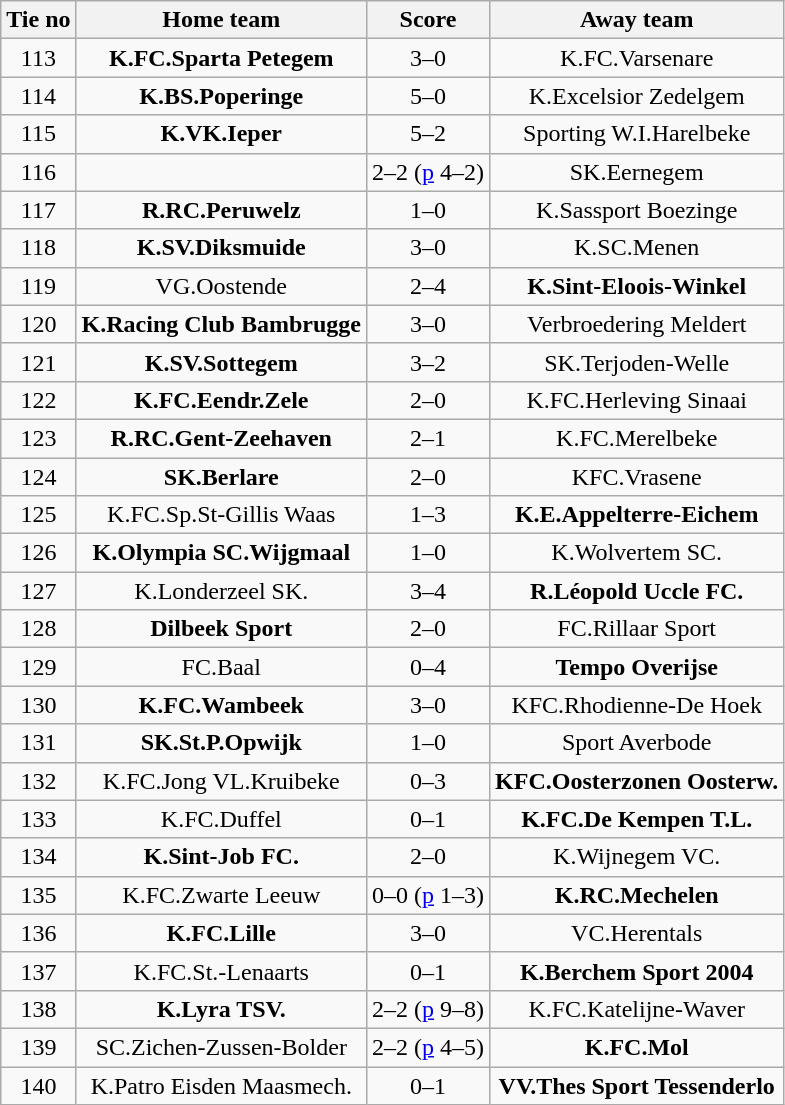<table class="wikitable" style="text-align: center">
<tr>
<th>Tie no</th>
<th>Home team</th>
<th>Score</th>
<th>Away team</th>
</tr>
<tr>
<td>113</td>
<td><strong>K.FC.Sparta Petegem</strong></td>
<td>3–0</td>
<td>K.FC.Varsenare</td>
</tr>
<tr>
<td>114</td>
<td><strong>K.BS.Poperinge</strong></td>
<td>5–0</td>
<td>K.Excelsior Zedelgem</td>
</tr>
<tr>
<td>115</td>
<td><strong>K.VK.Ieper</strong></td>
<td>5–2</td>
<td>Sporting W.I.Harelbeke</td>
</tr>
<tr>
<td>116</td>
<td><strong></strong></td>
<td>2–2 (<a href='#'>p</a> 4–2)</td>
<td>SK.Eernegem</td>
</tr>
<tr>
<td>117</td>
<td><strong>R.RC.Peruwelz</strong></td>
<td>1–0</td>
<td>K.Sassport Boezinge</td>
</tr>
<tr>
<td>118</td>
<td><strong>K.SV.Diksmuide</strong></td>
<td>3–0</td>
<td>K.SC.Menen</td>
</tr>
<tr>
<td>119</td>
<td>VG.Oostende</td>
<td>2–4</td>
<td><strong>K.Sint-Eloois-Winkel</strong></td>
</tr>
<tr>
<td>120</td>
<td><strong>K.Racing Club Bambrugge</strong></td>
<td>3–0</td>
<td>Verbroedering Meldert</td>
</tr>
<tr>
<td>121</td>
<td><strong>K.SV.Sottegem</strong></td>
<td>3–2</td>
<td>SK.Terjoden-Welle</td>
</tr>
<tr>
<td>122</td>
<td><strong>K.FC.Eendr.Zele</strong></td>
<td>2–0</td>
<td>K.FC.Herleving Sinaai</td>
</tr>
<tr>
<td>123</td>
<td><strong>R.RC.Gent-Zeehaven</strong></td>
<td>2–1</td>
<td>K.FC.Merelbeke</td>
</tr>
<tr>
<td>124</td>
<td><strong>SK.Berlare</strong></td>
<td>2–0</td>
<td>KFC.Vrasene</td>
</tr>
<tr>
<td>125</td>
<td>K.FC.Sp.St-Gillis Waas</td>
<td>1–3</td>
<td><strong>K.E.Appelterre-Eichem</strong></td>
</tr>
<tr>
<td>126</td>
<td><strong>K.Olympia SC.Wijgmaal</strong></td>
<td>1–0</td>
<td>K.Wolvertem SC.</td>
</tr>
<tr>
<td>127</td>
<td>K.Londerzeel SK.</td>
<td>3–4</td>
<td><strong>R.Léopold Uccle FC.</strong></td>
</tr>
<tr>
<td>128</td>
<td><strong>Dilbeek Sport</strong></td>
<td>2–0</td>
<td>FC.Rillaar Sport</td>
</tr>
<tr>
<td>129</td>
<td>FC.Baal</td>
<td>0–4</td>
<td><strong>Tempo Overijse</strong></td>
</tr>
<tr>
<td>130</td>
<td><strong>K.FC.Wambeek</strong></td>
<td>3–0</td>
<td>KFC.Rhodienne-De Hoek</td>
</tr>
<tr>
<td>131</td>
<td><strong>SK.St.P.Opwijk</strong></td>
<td>1–0</td>
<td>Sport Averbode</td>
</tr>
<tr>
<td>132</td>
<td>K.FC.Jong VL.Kruibeke</td>
<td>0–3</td>
<td><strong>KFC.Oosterzonen Oosterw.</strong></td>
</tr>
<tr>
<td>133</td>
<td>K.FC.Duffel</td>
<td>0–1</td>
<td><strong>K.FC.De Kempen T.L.</strong></td>
</tr>
<tr>
<td>134</td>
<td><strong>K.Sint-Job FC.</strong></td>
<td>2–0</td>
<td>K.Wijnegem VC.</td>
</tr>
<tr>
<td>135</td>
<td>K.FC.Zwarte Leeuw</td>
<td>0–0 (<a href='#'>p</a> 1–3)</td>
<td><strong>K.RC.Mechelen</strong></td>
</tr>
<tr>
<td>136</td>
<td><strong>K.FC.Lille</strong></td>
<td>3–0</td>
<td>VC.Herentals</td>
</tr>
<tr>
<td>137</td>
<td>K.FC.St.-Lenaarts</td>
<td>0–1</td>
<td><strong>K.Berchem Sport 2004</strong></td>
</tr>
<tr>
<td>138</td>
<td><strong>K.Lyra TSV.</strong></td>
<td>2–2 (<a href='#'>p</a> 9–8)</td>
<td>K.FC.Katelijne-Waver</td>
</tr>
<tr>
<td>139</td>
<td>SC.Zichen-Zussen-Bolder</td>
<td>2–2 (<a href='#'>p</a> 4–5)</td>
<td><strong>K.FC.Mol</strong></td>
</tr>
<tr>
<td>140</td>
<td>K.Patro Eisden Maasmech.</td>
<td>0–1</td>
<td><strong>VV.Thes Sport Tessenderlo</strong></td>
</tr>
</table>
